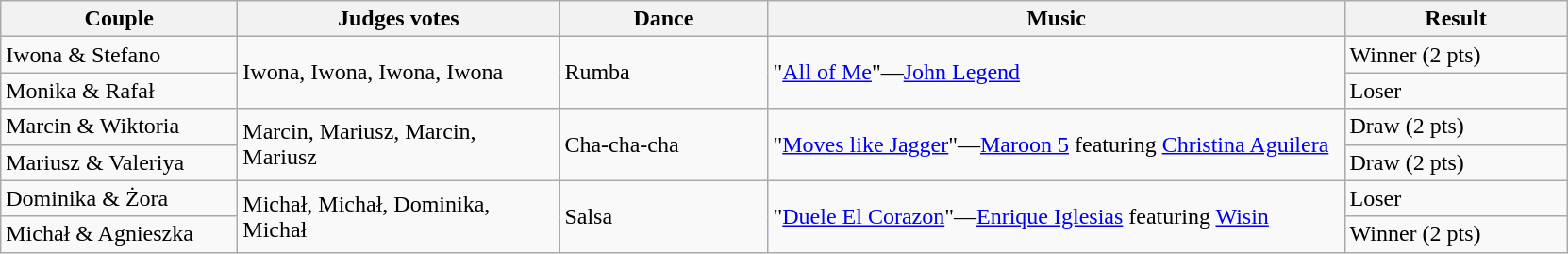<table class="wikitable">
<tr>
<th width="160">Couple</th>
<th width="220">Judges votes</th>
<th width="140">Dance</th>
<th width="400">Music</th>
<th width="150">Result</th>
</tr>
<tr>
<td>Iwona & Stefano</td>
<td rowspan=2>Iwona, Iwona, Iwona, Iwona</td>
<td rowspan=2>Rumba</td>
<td rowspan=2>"<a href='#'>All of Me</a>"—<a href='#'>John Legend</a></td>
<td>Winner (2 pts)</td>
</tr>
<tr>
<td>Monika & Rafał</td>
<td>Loser</td>
</tr>
<tr>
<td>Marcin & Wiktoria</td>
<td rowspan=2>Marcin, Mariusz, Marcin, Mariusz</td>
<td rowspan=2>Cha-cha-cha</td>
<td rowspan=2>"<a href='#'>Moves like Jagger</a>"—<a href='#'>Maroon 5</a> featuring <a href='#'>Christina Aguilera</a></td>
<td>Draw (2 pts)</td>
</tr>
<tr>
<td>Mariusz & Valeriya</td>
<td>Draw (2 pts)</td>
</tr>
<tr>
<td>Dominika & Żora</td>
<td rowspan=2>Michał, Michał, Dominika, Michał</td>
<td rowspan=2>Salsa</td>
<td rowspan=2>"<a href='#'>Duele El Corazon</a>"—<a href='#'>Enrique Iglesias</a> featuring <a href='#'>Wisin</a></td>
<td>Loser</td>
</tr>
<tr>
<td>Michał & Agnieszka</td>
<td>Winner (2 pts)</td>
</tr>
</table>
